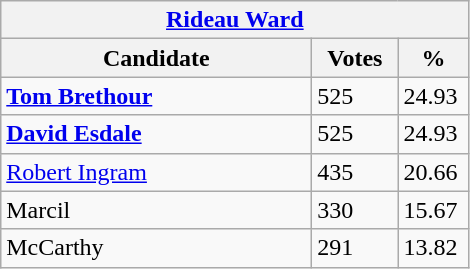<table class="wikitable">
<tr>
<th colspan="3"><a href='#'>Rideau Ward</a></th>
</tr>
<tr>
<th style="width: 200px">Candidate</th>
<th style="width: 50px">Votes</th>
<th style="width: 40px">%</th>
</tr>
<tr>
<td><strong><a href='#'>Tom Brethour</a></strong></td>
<td>525</td>
<td>24.93</td>
</tr>
<tr>
<td><strong><a href='#'>David Esdale</a></strong></td>
<td>525</td>
<td>24.93</td>
</tr>
<tr>
<td><a href='#'>Robert Ingram</a></td>
<td>435</td>
<td>20.66</td>
</tr>
<tr>
<td>Marcil</td>
<td>330</td>
<td>15.67</td>
</tr>
<tr>
<td>McCarthy</td>
<td>291</td>
<td>13.82</td>
</tr>
</table>
